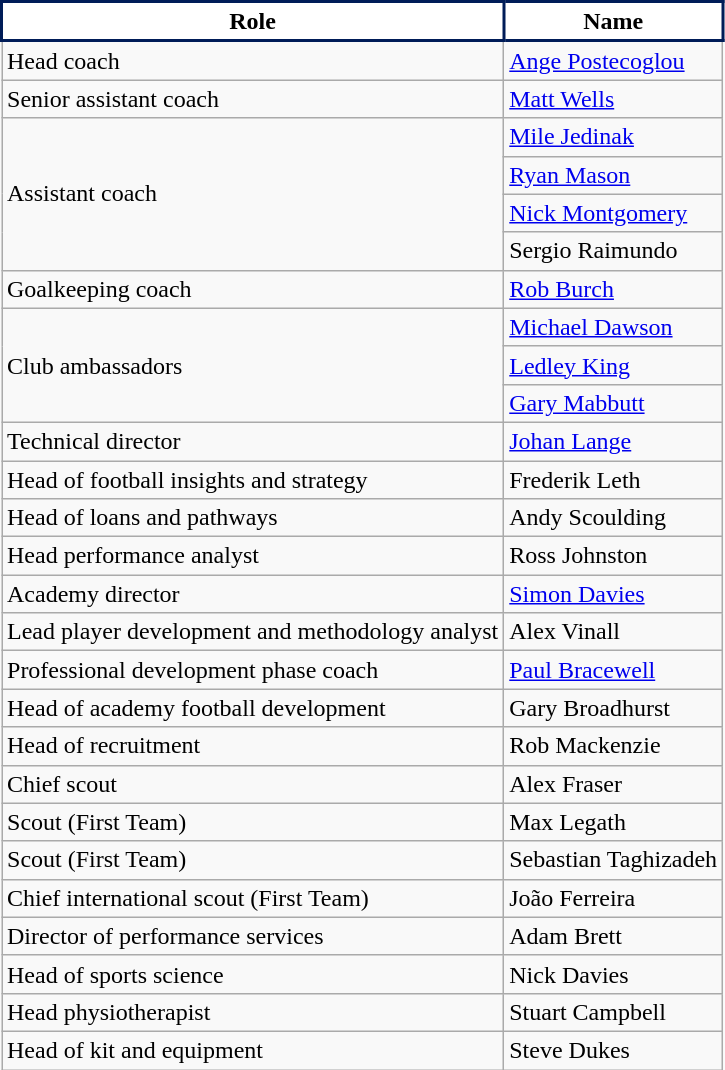<table class="wikitable sortable toccolours">
<tr>
<th style="background-color:white; color:solid #001C58; border:2px solid #001C58;" scope="col">Role</th>
<th style="background-color:white; color:solid #001C58; border:2px solid #001C58;" scope="col">Name</th>
</tr>
<tr>
<td>Head coach</td>
<td> <a href='#'>Ange Postecoglou</a></td>
</tr>
<tr>
<td>Senior assistant coach</td>
<td> <a href='#'>Matt Wells</a></td>
</tr>
<tr>
<td rowspan=4>Assistant coach</td>
<td> <a href='#'>Mile Jedinak</a></td>
</tr>
<tr>
<td> <a href='#'>Ryan Mason</a></td>
</tr>
<tr>
<td> <a href='#'>Nick Montgomery</a></td>
</tr>
<tr>
<td> Sergio Raimundo</td>
</tr>
<tr>
<td>Goalkeeping coach</td>
<td> <a href='#'>Rob Burch</a></td>
</tr>
<tr>
<td rowspan=3>Club ambassadors</td>
<td> <a href='#'>Michael Dawson</a></td>
</tr>
<tr>
<td> <a href='#'>Ledley King</a></td>
</tr>
<tr>
<td> <a href='#'>Gary Mabbutt</a></td>
</tr>
<tr>
<td>Technical director</td>
<td><a href='#'>Johan Lange</a></td>
</tr>
<tr>
<td>Head of football insights and strategy</td>
<td>Frederik Leth</td>
</tr>
<tr>
<td>Head of loans and pathways</td>
<td>Andy Scoulding</td>
</tr>
<tr>
<td>Head performance analyst</td>
<td>Ross Johnston</td>
</tr>
<tr>
<td>Academy director</td>
<td><a href='#'>Simon Davies</a></td>
</tr>
<tr>
<td>Lead player development and methodology analyst</td>
<td>Alex Vinall</td>
</tr>
<tr>
<td>Professional development phase coach</td>
<td><a href='#'>Paul Bracewell</a></td>
</tr>
<tr>
<td>Head of academy football development</td>
<td>Gary Broadhurst</td>
</tr>
<tr>
<td>Head of recruitment</td>
<td>Rob Mackenzie</td>
</tr>
<tr>
<td>Chief scout</td>
<td>Alex Fraser</td>
</tr>
<tr>
<td>Scout (First Team)</td>
<td>Max Legath</td>
</tr>
<tr>
<td>Scout (First Team)</td>
<td>Sebastian Taghizadeh</td>
</tr>
<tr>
<td>Chief international scout (First Team)</td>
<td>João Ferreira</td>
</tr>
<tr>
<td>Director of performance services</td>
<td>Adam Brett</td>
</tr>
<tr>
<td>Head of sports science</td>
<td>Nick Davies</td>
</tr>
<tr>
<td>Head physiotherapist</td>
<td>Stuart Campbell</td>
</tr>
<tr>
<td>Head of kit and equipment</td>
<td>Steve Dukes</td>
</tr>
</table>
